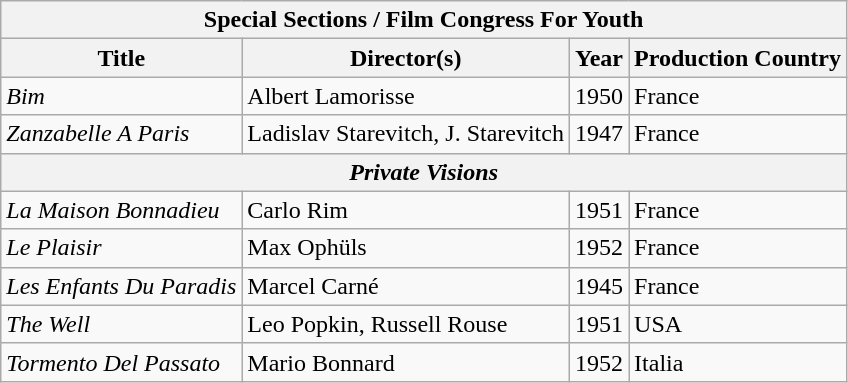<table class="wikitable">
<tr>
<th colspan="4">Special Sections / Film Congress For Youth</th>
</tr>
<tr>
<th>Title</th>
<th>Director(s)</th>
<th>Year</th>
<th>Production Country</th>
</tr>
<tr>
<td><em>Bim</em></td>
<td>Albert Lamorisse</td>
<td>1950</td>
<td>France</td>
</tr>
<tr>
<td><em>Zanzabelle A Paris</em></td>
<td>Ladislav Starevitch, J. Starevitch</td>
<td>1947</td>
<td>France</td>
</tr>
<tr>
<th colspan="4"><em>Private Visions</em></th>
</tr>
<tr>
<td><em>La Maison Bonnadieu</em></td>
<td>Carlo Rim</td>
<td>1951</td>
<td>France</td>
</tr>
<tr>
<td><em>Le Plaisir</em></td>
<td>Max Ophüls</td>
<td>1952</td>
<td>France</td>
</tr>
<tr>
<td><em>Les Enfants Du Paradis</em></td>
<td>Marcel Carné</td>
<td>1945</td>
<td>France</td>
</tr>
<tr>
<td><em>The Well</em></td>
<td>Leo Popkin, Russell Rouse</td>
<td>1951</td>
<td>USA</td>
</tr>
<tr>
<td><em>Tormento Del Passato</em></td>
<td>Mario Bonnard</td>
<td>1952</td>
<td>Italia</td>
</tr>
</table>
